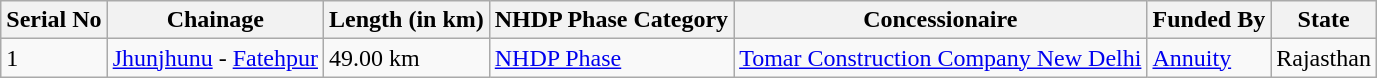<table class="sortable wikitable">
<tr>
<th>Serial No</th>
<th>Chainage</th>
<th>Length (in km)</th>
<th>NHDP Phase Category</th>
<th>Concessionaire</th>
<th>Funded By</th>
<th>State</th>
</tr>
<tr>
<td>1</td>
<td><a href='#'>Jhunjhunu</a> - <a href='#'>Fatehpur</a></td>
<td>49.00 km</td>
<td><a href='#'>NHDP Phase</a></td>
<td><a href='#'>Tomar Construction Company New Delhi</a></td>
<td><a href='#'>Annuity</a></td>
<td>Rajasthan</td>
</tr>
</table>
